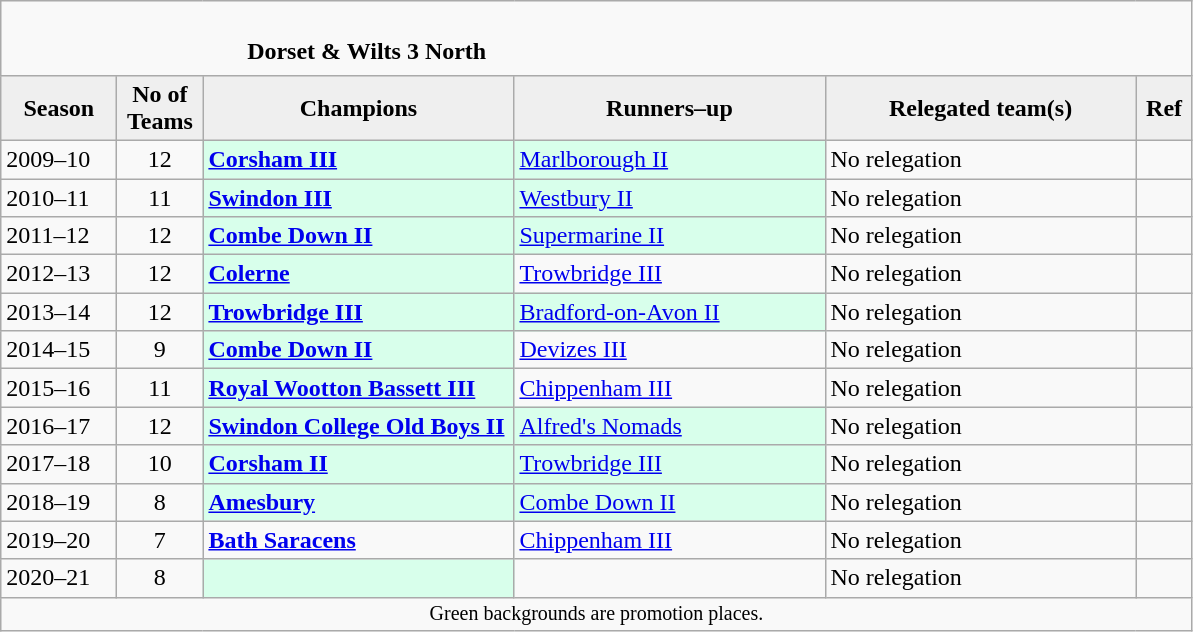<table class="wikitable" style="text-align: left;">
<tr>
<td colspan="11" cellpadding="0" cellspacing="0"><br><table border="0" style="width:100%;" cellpadding="0" cellspacing="0">
<tr>
<td style="width:20%; border:0;"></td>
<td style="border:0;"><strong>Dorset & Wilts 3 North</strong></td>
<td style="width:20%; border:0;"></td>
</tr>
</table>
</td>
</tr>
<tr>
<th style="background:#efefef; width:70px;">Season</th>
<th style="background:#efefef; width:50px;">No of Teams</th>
<th style="background:#efefef; width:200px;">Champions</th>
<th style="background:#efefef; width:200px;">Runners–up</th>
<th style="background:#efefef; width:200px;">Relegated team(s)</th>
<th style="background:#efefef; width:30px;">Ref</th>
</tr>
<tr align=left>
<td>2009–10</td>
<td style="text-align: center;">12</td>
<td style="background:#d8ffeb;"><strong><a href='#'>Corsham III</a></strong></td>
<td style="background:#d8ffeb;"><a href='#'>Marlborough II</a></td>
<td>No relegation</td>
<td></td>
</tr>
<tr>
<td>2010–11</td>
<td style="text-align: center;">11</td>
<td style="background:#d8ffeb;"><strong><a href='#'>Swindon III</a></strong></td>
<td style="background:#d8ffeb;"><a href='#'>Westbury II</a></td>
<td>No relegation</td>
<td></td>
</tr>
<tr>
<td>2011–12</td>
<td style="text-align: center;">12</td>
<td style="background:#d8ffeb;"><strong><a href='#'>Combe Down II</a></strong></td>
<td style="background:#d8ffeb;"><a href='#'>Supermarine II</a></td>
<td>No relegation</td>
<td></td>
</tr>
<tr>
<td>2012–13</td>
<td style="text-align: center;">12</td>
<td style="background:#d8ffeb;"><strong><a href='#'>Colerne</a></strong></td>
<td><a href='#'>Trowbridge III</a></td>
<td>No relegation</td>
<td></td>
</tr>
<tr>
<td>2013–14</td>
<td style="text-align: center;">12</td>
<td style="background:#d8ffeb;"><strong><a href='#'>Trowbridge III</a></strong></td>
<td style="background:#d8ffeb;"><a href='#'>Bradford-on-Avon II</a></td>
<td>No relegation</td>
<td></td>
</tr>
<tr>
<td>2014–15</td>
<td style="text-align: center;">9</td>
<td style="background:#d8ffeb;"><strong><a href='#'>Combe Down II</a></strong></td>
<td><a href='#'>Devizes III</a></td>
<td>No relegation</td>
<td></td>
</tr>
<tr>
<td>2015–16</td>
<td style="text-align: center;">11</td>
<td style="background:#d8ffeb;"><strong><a href='#'>Royal Wootton Bassett III</a></strong></td>
<td><a href='#'>Chippenham III</a></td>
<td>No relegation</td>
<td></td>
</tr>
<tr>
<td>2016–17</td>
<td style="text-align: center;">12</td>
<td style="background:#d8ffeb;"><strong><a href='#'>Swindon College Old Boys II</a></strong></td>
<td style="background:#d8ffeb;"><a href='#'>Alfred's Nomads</a></td>
<td>No relegation</td>
<td></td>
</tr>
<tr>
<td>2017–18</td>
<td style="text-align: center;">10</td>
<td style="background:#d8ffeb;"><strong><a href='#'>Corsham II</a></strong></td>
<td style="background:#d8ffeb;"><a href='#'>Trowbridge III</a></td>
<td>No relegation</td>
<td></td>
</tr>
<tr>
<td>2018–19</td>
<td style="text-align: center;">8</td>
<td style="background:#d8ffeb;"><strong><a href='#'>Amesbury</a></strong></td>
<td style="background:#d8ffeb;"><a href='#'>Combe Down II</a></td>
<td>No relegation</td>
<td></td>
</tr>
<tr>
<td>2019–20</td>
<td style="text-align: center;">7</td>
<td><strong><a href='#'>Bath Saracens</a></strong></td>
<td><a href='#'>Chippenham III</a></td>
<td>No relegation</td>
<td></td>
</tr>
<tr>
<td>2020–21</td>
<td style="text-align: center;">8</td>
<td style="background:#d8ffeb;"></td>
<td></td>
<td>No relegation</td>
<td></td>
</tr>
<tr>
<td colspan="15"  style="border:0; font-size:smaller; text-align:center;">Green backgrounds are promotion places.</td>
</tr>
</table>
